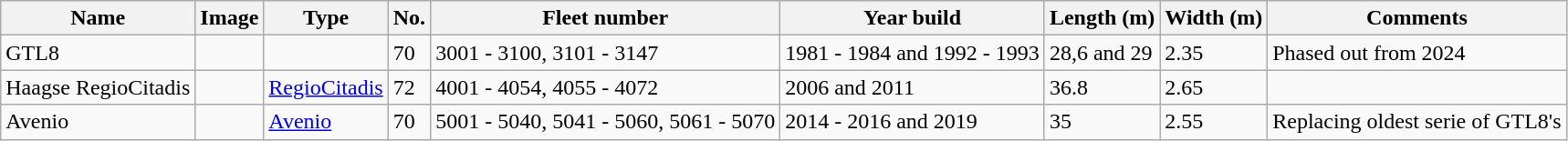<table class="wikitable">
<tr>
<th>Name</th>
<th>Image</th>
<th>Type</th>
<th>No.</th>
<th>Fleet number</th>
<th>Year build</th>
<th>Length (m)</th>
<th>Width (m)</th>
<th>Comments</th>
</tr>
<tr>
<td>GTL8</td>
<td></td>
<td></td>
<td>70</td>
<td>3001 - 3100, 3101 - 3147</td>
<td>1981 - 1984 and 1992 - 1993</td>
<td>28,6 and 29</td>
<td>2.35</td>
<td>Phased out from 2024</td>
</tr>
<tr>
<td>Haagse RegioCitadis</td>
<td></td>
<td><a href='#'>RegioCitadis</a></td>
<td>72</td>
<td>4001 - 4054, 4055 - 4072</td>
<td>2006 and 2011</td>
<td>36.8</td>
<td>2.65</td>
<td></td>
</tr>
<tr>
<td>Avenio</td>
<td></td>
<td><a href='#'>Avenio</a></td>
<td>70</td>
<td>5001 - 5040, 5041 - 5060, 5061 - 5070</td>
<td>2014 - 2016 and 2019</td>
<td>35</td>
<td>2.55</td>
<td>Replacing oldest serie of GTL8's</td>
</tr>
</table>
